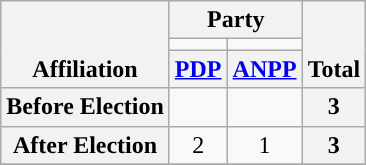<table class=wikitable style="text-align:center">
<tr style="vertical-align:bottom;">
<th rowspan=3>Affiliation</th>
<th colspan=2>Party</th>
<th rowspan=3>Total</th>
</tr>
<tr>
<td style="background-color:"></td>
<td style="background-color:"></td>
</tr>
<tr>
<th><a href='#'>PDP</a></th>
<th><a href='#'>ANPP</a></th>
</tr>
<tr>
<th>Before Election</th>
<td></td>
<td></td>
<th>3</th>
</tr>
<tr>
<th>After Election</th>
<td>2</td>
<td>1</td>
<th>3</th>
</tr>
<tr>
</tr>
</table>
